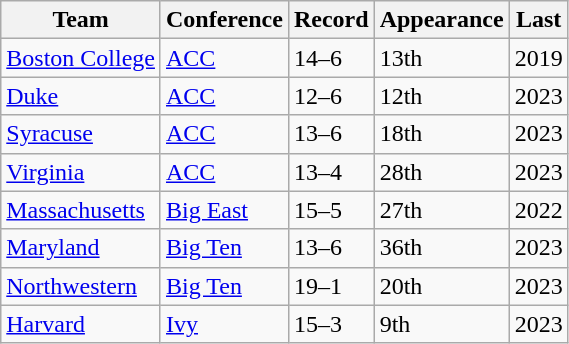<table class="wikitable">
<tr>
<th>Team</th>
<th>Conference</th>
<th>Record</th>
<th>Appearance</th>
<th>Last</th>
</tr>
<tr>
<td><a href='#'>Boston College</a></td>
<td><a href='#'>ACC</a></td>
<td>14–6</td>
<td>13th</td>
<td>2019</td>
</tr>
<tr>
<td><a href='#'>Duke</a></td>
<td><a href='#'>ACC</a></td>
<td>12–6</td>
<td>12th</td>
<td>2023</td>
</tr>
<tr>
<td><a href='#'>Syracuse</a></td>
<td><a href='#'>ACC</a></td>
<td>13–6</td>
<td>18th</td>
<td>2023</td>
</tr>
<tr>
<td><a href='#'>Virginia</a></td>
<td><a href='#'>ACC</a></td>
<td>13–4</td>
<td>28th</td>
<td>2023</td>
</tr>
<tr>
<td><a href='#'>Massachusetts</a></td>
<td><a href='#'>Big East</a></td>
<td>15–5</td>
<td>27th</td>
<td>2022</td>
</tr>
<tr>
<td><a href='#'>Maryland</a></td>
<td><a href='#'>Big Ten</a></td>
<td>13–6</td>
<td>36th</td>
<td>2023</td>
</tr>
<tr>
<td><a href='#'>Northwestern</a></td>
<td><a href='#'>Big Ten</a></td>
<td>19–1</td>
<td>20th</td>
<td>2023</td>
</tr>
<tr>
<td><a href='#'>Harvard</a></td>
<td><a href='#'>Ivy</a></td>
<td>15–3</td>
<td>9th</td>
<td>2023</td>
</tr>
</table>
